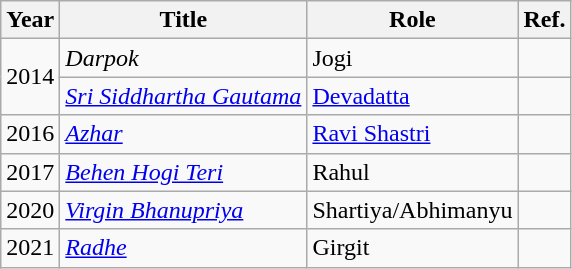<table class="wikitable">
<tr>
<th>Year</th>
<th>Title</th>
<th>Role</th>
<th>Ref.</th>
</tr>
<tr>
<td rowspan="2">2014</td>
<td><em>Darpok</em></td>
<td>Jogi</td>
<td style="text-align: center;"></td>
</tr>
<tr>
<td><em><a href='#'>Sri Siddhartha Gautama</a></em></td>
<td><a href='#'>Devadatta</a></td>
<td style="text-align: center;"></td>
</tr>
<tr>
<td>2016</td>
<td><em><a href='#'>Azhar</a></em></td>
<td><a href='#'>Ravi Shastri</a></td>
<td style="text-align: center;"></td>
</tr>
<tr>
<td>2017</td>
<td><em><a href='#'>Behen Hogi Teri</a></em></td>
<td>Rahul</td>
<td style="text-align: center;"></td>
</tr>
<tr>
<td>2020</td>
<td><em><a href='#'>Virgin Bhanupriya</a></em></td>
<td>Shartiya/Abhimanyu</td>
<td style="text-align: center;"></td>
</tr>
<tr>
<td>2021</td>
<td><em><a href='#'>Radhe</a></em></td>
<td>Girgit</td>
<td style="text-align: center;"></td>
</tr>
</table>
